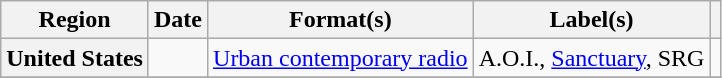<table class="wikitable plainrowheaders" style="text-align:left">
<tr>
<th scope="col">Region</th>
<th scope="col">Date</th>
<th scope="col">Format(s)</th>
<th scope="col">Label(s)</th>
<th scope="col"></th>
</tr>
<tr>
<th scope="row">United States</th>
<td></td>
<td><a href='#'>Urban contemporary radio</a></td>
<td>A.O.I., <a href='#'>Sanctuary</a>, SRG</td>
<td></td>
</tr>
<tr>
</tr>
</table>
